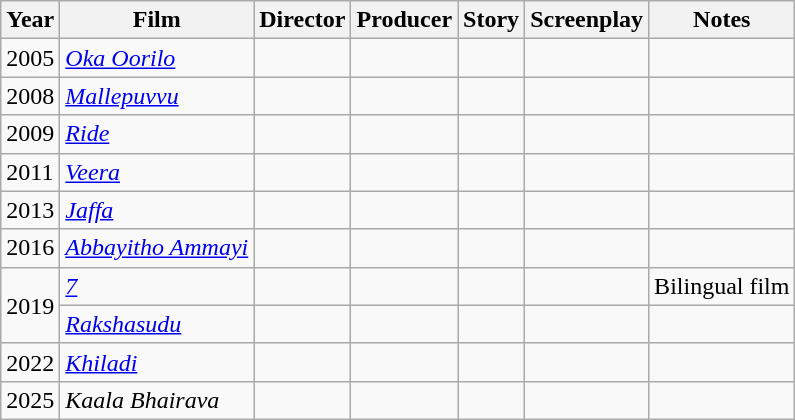<table class="wikitable">
<tr>
<th>Year</th>
<th>Film</th>
<th>Director</th>
<th>Producer</th>
<th>Story</th>
<th>Screenplay</th>
<th>Notes</th>
</tr>
<tr>
<td>2005</td>
<td><em><a href='#'>Oka Oorilo</a></em></td>
<td></td>
<td></td>
<td></td>
<td></td>
<td></td>
</tr>
<tr>
<td>2008</td>
<td><em><a href='#'>Mallepuvvu</a></em></td>
<td></td>
<td></td>
<td></td>
<td></td>
<td></td>
</tr>
<tr>
<td>2009</td>
<td><em><a href='#'>Ride</a></em></td>
<td></td>
<td></td>
<td></td>
<td></td>
<td></td>
</tr>
<tr>
<td>2011</td>
<td><em> <a href='#'>Veera</a></em></td>
<td></td>
<td></td>
<td></td>
<td></td>
<td></td>
</tr>
<tr>
<td>2013</td>
<td><em><a href='#'>Jaffa</a></em></td>
<td></td>
<td></td>
<td></td>
<td></td>
<td></td>
</tr>
<tr>
<td>2016</td>
<td><em><a href='#'>Abbayitho Ammayi</a></em></td>
<td></td>
<td></td>
<td></td>
<td></td>
<td></td>
</tr>
<tr>
<td rowspan="2">2019</td>
<td><em><a href='#'>7</a></em></td>
<td></td>
<td></td>
<td></td>
<td></td>
<td>Bilingual film</td>
</tr>
<tr>
<td><em><a href='#'>Rakshasudu</a></em></td>
<td></td>
<td></td>
<td></td>
<td></td>
<td></td>
</tr>
<tr>
<td>2022</td>
<td><em><a href='#'>Khiladi</a></em></td>
<td></td>
<td></td>
<td></td>
<td></td>
<td></td>
</tr>
<tr>
<td>2025</td>
<td><em>Kaala Bhairava</em></td>
<td></td>
<td></td>
<td></td>
<td></td>
<td></td>
</tr>
</table>
